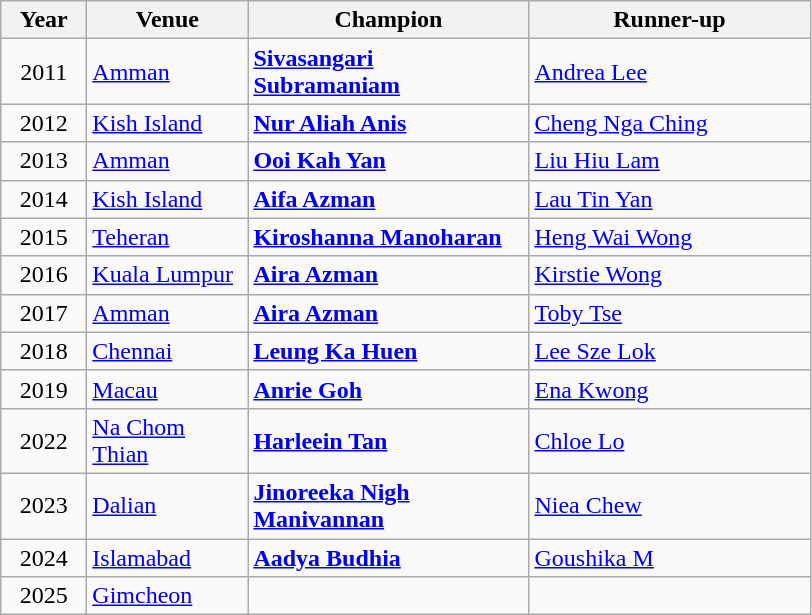<table class="sortable wikitable">
<tr>
<th width=50>Year</th>
<th width=100>Venue</th>
<th width=180>Champion</th>
<th width=180>Runner-up</th>
</tr>
<tr>
<td align=center>  2011</td>
<td><a href='#'>Amman</a></td>
<td> <strong><a href='#'>Sivasangari Subramaniam</a> </strong></td>
<td> <a href='#'>Andrea Lee</a></td>
</tr>
<tr>
<td align=center> 2012</td>
<td><a href='#'>Kish Island</a></td>
<td> <strong><a href='#'>Nur Aliah Anis</a> </strong></td>
<td> <a href='#'>Cheng Nga Ching</a></td>
</tr>
<tr>
<td align=center> 2013</td>
<td><a href='#'>Amman</a></td>
<td> <strong><a href='#'>Ooi Kah Yan</a> </strong></td>
<td> <a href='#'>Liu Hiu Lam</a></td>
</tr>
<tr>
<td align=center> 2014</td>
<td><a href='#'>Kish Island</a></td>
<td> <strong><a href='#'>Aifa Azman</a> </strong></td>
<td> <a href='#'>Lau Tin Yan</a></td>
</tr>
<tr>
<td align=center> 2015</td>
<td><a href='#'>Teheran</a></td>
<td> <strong><a href='#'>Kiroshanna Manoharan</a> </strong></td>
<td> <a href='#'>Heng Wai Wong</a></td>
</tr>
<tr>
<td align=center> 2016</td>
<td><a href='#'>Kuala Lumpur</a></td>
<td> <strong><a href='#'>Aira Azman</a> </strong></td>
<td> <a href='#'>Kirstie Wong</a></td>
</tr>
<tr>
<td align=center> 2017</td>
<td><a href='#'>Amman</a></td>
<td> <strong><a href='#'>Aira Azman</a> </strong></td>
<td> <a href='#'>Toby Tse</a></td>
</tr>
<tr>
<td align=center> 2018</td>
<td><a href='#'>Chennai</a></td>
<td> <strong><a href='#'>Leung Ka Huen</a> </strong></td>
<td> <a href='#'>Lee Sze Lok</a></td>
</tr>
<tr>
<td align=center> 2019</td>
<td><a href='#'>Macau</a></td>
<td> <strong><a href='#'>Anrie Goh</a> </strong></td>
<td> <a href='#'>Ena Kwong</a></td>
</tr>
<tr>
<td align=center> 2022</td>
<td><a href='#'>Na Chom Thian</a></td>
<td> <strong><a href='#'>Harleein Tan</a></strong></td>
<td> <a href='#'>Chloe Lo</a></td>
</tr>
<tr>
<td align=center> 2023</td>
<td><a href='#'>Dalian</a></td>
<td> <strong><a href='#'>Jinoreeka Nigh Manivannan</a></strong></td>
<td> <a href='#'>Niea Chew</a></td>
</tr>
<tr>
<td align=center> 2024</td>
<td><a href='#'>Islamabad</a></td>
<td> <strong><a href='#'>Aadya Budhia</a></strong></td>
<td> <a href='#'>Goushika M</a></td>
</tr>
<tr>
<td align=center> 2025</td>
<td><a href='#'>Gimcheon</a></td>
<td></td>
<td></td>
</tr>
</table>
